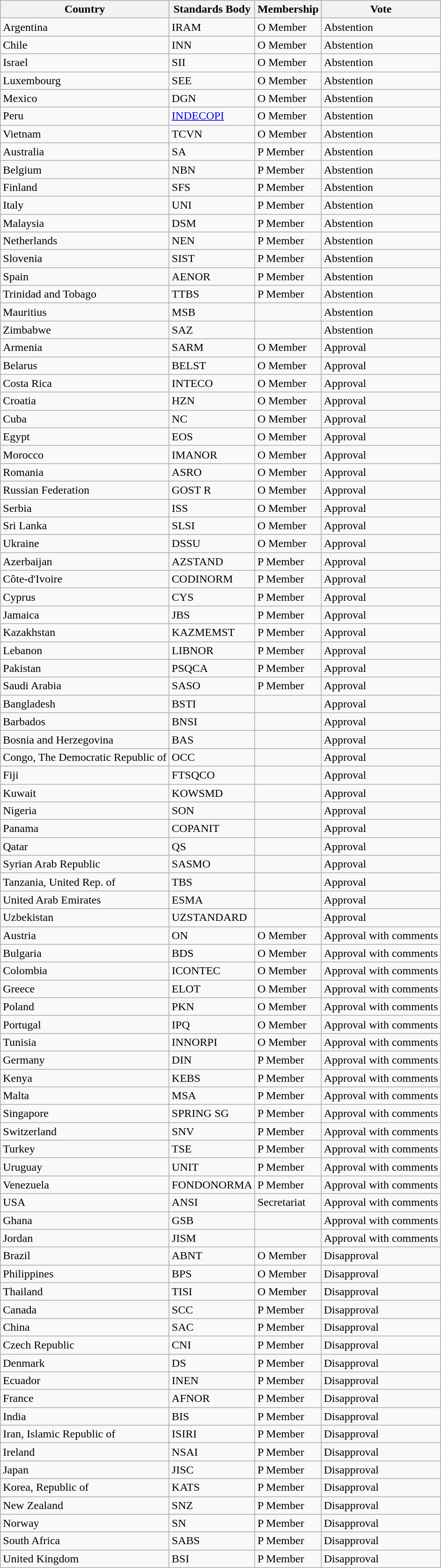<table class="wikitable sortable">
<tr>
<th>Country</th>
<th>Standards Body</th>
<th>Membership</th>
<th>Vote</th>
</tr>
<tr>
<td>Argentina</td>
<td>IRAM</td>
<td>O Member</td>
<td>Abstention</td>
</tr>
<tr>
<td>Chile</td>
<td>INN</td>
<td>O Member</td>
<td>Abstention</td>
</tr>
<tr>
<td>Israel</td>
<td>SII</td>
<td>O Member</td>
<td>Abstention</td>
</tr>
<tr>
<td>Luxembourg</td>
<td>SEE</td>
<td>O Member</td>
<td>Abstention</td>
</tr>
<tr>
<td>Mexico</td>
<td>DGN</td>
<td>O Member</td>
<td>Abstention</td>
</tr>
<tr>
<td>Peru</td>
<td><a href='#'>INDECOPI</a></td>
<td>O Member</td>
<td>Abstention</td>
</tr>
<tr>
<td>Vietnam</td>
<td>TCVN</td>
<td>O Member</td>
<td>Abstention</td>
</tr>
<tr>
<td>Australia</td>
<td>SA</td>
<td>P Member</td>
<td>Abstention</td>
</tr>
<tr>
<td>Belgium</td>
<td>NBN</td>
<td>P Member</td>
<td>Abstention</td>
</tr>
<tr>
<td>Finland</td>
<td>SFS</td>
<td>P Member</td>
<td>Abstention</td>
</tr>
<tr>
<td>Italy</td>
<td>UNI</td>
<td>P Member</td>
<td>Abstention</td>
</tr>
<tr>
<td>Malaysia</td>
<td>DSM</td>
<td>P Member</td>
<td>Abstention</td>
</tr>
<tr>
<td>Netherlands</td>
<td>NEN</td>
<td>P Member</td>
<td>Abstention</td>
</tr>
<tr>
<td>Slovenia</td>
<td>SIST</td>
<td>P Member</td>
<td>Abstention</td>
</tr>
<tr>
<td>Spain</td>
<td>AENOR</td>
<td>P Member</td>
<td>Abstention</td>
</tr>
<tr>
<td>Trinidad and Tobago</td>
<td>TTBS</td>
<td>P Member</td>
<td>Abstention</td>
</tr>
<tr>
<td>Mauritius</td>
<td>MSB</td>
<td></td>
<td>Abstention</td>
</tr>
<tr>
<td>Zimbabwe</td>
<td>SAZ</td>
<td></td>
<td>Abstention</td>
</tr>
<tr>
<td>Armenia</td>
<td>SARM</td>
<td>O Member</td>
<td>Approval</td>
</tr>
<tr>
<td>Belarus</td>
<td>BELST</td>
<td>O Member</td>
<td>Approval</td>
</tr>
<tr>
<td>Costa Rica</td>
<td>INTECO</td>
<td>O Member</td>
<td>Approval</td>
</tr>
<tr>
<td>Croatia</td>
<td>HZN</td>
<td>O Member</td>
<td>Approval</td>
</tr>
<tr>
<td>Cuba</td>
<td>NC</td>
<td>O Member</td>
<td>Approval</td>
</tr>
<tr>
<td>Egypt</td>
<td>EOS</td>
<td>O Member</td>
<td>Approval</td>
</tr>
<tr>
<td>Morocco</td>
<td>IMANOR</td>
<td>O Member</td>
<td>Approval</td>
</tr>
<tr>
<td>Romania</td>
<td>ASRO</td>
<td>O Member</td>
<td>Approval</td>
</tr>
<tr>
<td>Russian Federation</td>
<td>GOST R</td>
<td>O Member</td>
<td>Approval</td>
</tr>
<tr>
<td>Serbia</td>
<td>ISS</td>
<td>O Member</td>
<td>Approval</td>
</tr>
<tr>
<td>Sri Lanka</td>
<td>SLSI</td>
<td>O Member</td>
<td>Approval</td>
</tr>
<tr>
<td>Ukraine</td>
<td>DSSU</td>
<td>O Member</td>
<td>Approval</td>
</tr>
<tr>
<td>Azerbaijan</td>
<td>AZSTAND</td>
<td>P Member</td>
<td>Approval</td>
</tr>
<tr>
<td>Côte-d'Ivoire</td>
<td>CODINORM</td>
<td>P Member</td>
<td>Approval</td>
</tr>
<tr>
<td>Cyprus</td>
<td>CYS</td>
<td>P Member</td>
<td>Approval</td>
</tr>
<tr>
<td>Jamaica</td>
<td>JBS</td>
<td>P Member</td>
<td>Approval</td>
</tr>
<tr>
<td>Kazakhstan</td>
<td>KAZMEMST</td>
<td>P Member</td>
<td>Approval</td>
</tr>
<tr>
<td>Lebanon</td>
<td>LIBNOR</td>
<td>P Member</td>
<td>Approval</td>
</tr>
<tr>
<td>Pakistan</td>
<td>PSQCA</td>
<td>P Member</td>
<td>Approval</td>
</tr>
<tr>
<td>Saudi Arabia</td>
<td>SASO</td>
<td>P Member</td>
<td>Approval</td>
</tr>
<tr>
<td>Bangladesh</td>
<td>BSTI</td>
<td></td>
<td>Approval</td>
</tr>
<tr>
<td>Barbados</td>
<td>BNSI</td>
<td></td>
<td>Approval</td>
</tr>
<tr>
<td>Bosnia and Herzegovina</td>
<td>BAS</td>
<td></td>
<td>Approval</td>
</tr>
<tr>
<td>Congo, The Democratic Republic of</td>
<td>OCC</td>
<td></td>
<td>Approval</td>
</tr>
<tr>
<td>Fiji</td>
<td>FTSQCO</td>
<td></td>
<td>Approval</td>
</tr>
<tr>
<td>Kuwait</td>
<td>KOWSMD</td>
<td></td>
<td>Approval</td>
</tr>
<tr>
<td>Nigeria</td>
<td>SON</td>
<td></td>
<td>Approval</td>
</tr>
<tr>
<td>Panama</td>
<td>COPANIT</td>
<td></td>
<td>Approval</td>
</tr>
<tr>
<td>Qatar</td>
<td>QS</td>
<td></td>
<td>Approval</td>
</tr>
<tr>
<td>Syrian Arab Republic</td>
<td>SASMO</td>
<td></td>
<td>Approval</td>
</tr>
<tr>
<td>Tanzania, United Rep. of</td>
<td>TBS</td>
<td></td>
<td>Approval</td>
</tr>
<tr>
<td>United Arab Emirates</td>
<td>ESMA</td>
<td></td>
<td>Approval</td>
</tr>
<tr>
<td>Uzbekistan</td>
<td>UZSTANDARD</td>
<td></td>
<td>Approval</td>
</tr>
<tr>
<td>Austria</td>
<td>ON</td>
<td>O Member</td>
<td>Approval with comments</td>
</tr>
<tr>
<td>Bulgaria</td>
<td>BDS</td>
<td>O Member</td>
<td>Approval with comments</td>
</tr>
<tr>
<td>Colombia</td>
<td>ICONTEC</td>
<td>O Member</td>
<td>Approval with comments</td>
</tr>
<tr>
<td>Greece</td>
<td>ELOT</td>
<td>O Member</td>
<td>Approval with comments</td>
</tr>
<tr>
<td>Poland</td>
<td>PKN</td>
<td>O Member</td>
<td>Approval with comments</td>
</tr>
<tr>
<td>Portugal</td>
<td>IPQ</td>
<td>O Member</td>
<td>Approval with comments</td>
</tr>
<tr>
<td>Tunisia</td>
<td>INNORPI</td>
<td>O Member</td>
<td>Approval with comments</td>
</tr>
<tr>
<td>Germany</td>
<td>DIN</td>
<td>P Member</td>
<td>Approval with comments</td>
</tr>
<tr>
<td>Kenya</td>
<td>KEBS</td>
<td>P Member</td>
<td>Approval with comments</td>
</tr>
<tr>
<td>Malta</td>
<td>MSA</td>
<td>P Member</td>
<td>Approval with comments</td>
</tr>
<tr>
<td>Singapore</td>
<td>SPRING SG</td>
<td>P Member</td>
<td>Approval with comments</td>
</tr>
<tr>
<td>Switzerland</td>
<td>SNV</td>
<td>P Member</td>
<td>Approval with comments</td>
</tr>
<tr>
<td>Turkey</td>
<td>TSE</td>
<td>P Member</td>
<td>Approval with comments</td>
</tr>
<tr>
<td>Uruguay</td>
<td>UNIT</td>
<td>P Member</td>
<td>Approval with comments</td>
</tr>
<tr>
<td>Venezuela</td>
<td>FONDONORMA</td>
<td>P Member</td>
<td>Approval with comments</td>
</tr>
<tr>
<td>USA</td>
<td>ANSI</td>
<td>Secretariat</td>
<td>Approval with comments</td>
</tr>
<tr>
<td>Ghana</td>
<td>GSB</td>
<td></td>
<td>Approval with comments</td>
</tr>
<tr>
<td>Jordan</td>
<td>JISM</td>
<td></td>
<td>Approval with comments</td>
</tr>
<tr>
<td>Brazil</td>
<td>ABNT</td>
<td>O Member</td>
<td>Disapproval</td>
</tr>
<tr>
<td>Philippines</td>
<td>BPS</td>
<td>O Member</td>
<td>Disapproval</td>
</tr>
<tr>
<td>Thailand</td>
<td>TISI</td>
<td>O Member</td>
<td>Disapproval</td>
</tr>
<tr>
<td>Canada</td>
<td>SCC</td>
<td>P Member</td>
<td>Disapproval</td>
</tr>
<tr>
<td>China</td>
<td>SAC</td>
<td>P Member</td>
<td>Disapproval</td>
</tr>
<tr>
<td>Czech Republic</td>
<td>CNI</td>
<td>P Member</td>
<td>Disapproval</td>
</tr>
<tr>
<td>Denmark</td>
<td>DS</td>
<td>P Member</td>
<td>Disapproval</td>
</tr>
<tr>
<td>Ecuador</td>
<td>INEN</td>
<td>P Member</td>
<td>Disapproval</td>
</tr>
<tr>
<td>France</td>
<td>AFNOR</td>
<td>P Member</td>
<td>Disapproval</td>
</tr>
<tr>
<td>India</td>
<td>BIS</td>
<td>P Member</td>
<td>Disapproval</td>
</tr>
<tr>
<td>Iran, Islamic Republic of</td>
<td>ISIRI</td>
<td>P Member</td>
<td>Disapproval</td>
</tr>
<tr>
<td>Ireland</td>
<td>NSAI</td>
<td>P Member</td>
<td>Disapproval</td>
</tr>
<tr>
<td>Japan</td>
<td>JISC</td>
<td>P Member</td>
<td>Disapproval</td>
</tr>
<tr>
<td>Korea, Republic of</td>
<td>KATS</td>
<td>P Member</td>
<td>Disapproval</td>
</tr>
<tr>
<td>New Zealand</td>
<td>SNZ</td>
<td>P Member</td>
<td>Disapproval</td>
</tr>
<tr>
<td>Norway</td>
<td>SN</td>
<td>P Member</td>
<td>Disapproval</td>
</tr>
<tr>
<td>South Africa</td>
<td>SABS</td>
<td>P Member</td>
<td>Disapproval</td>
</tr>
<tr>
<td>United Kingdom</td>
<td>BSI</td>
<td>P Member</td>
<td>Disapproval</td>
</tr>
</table>
